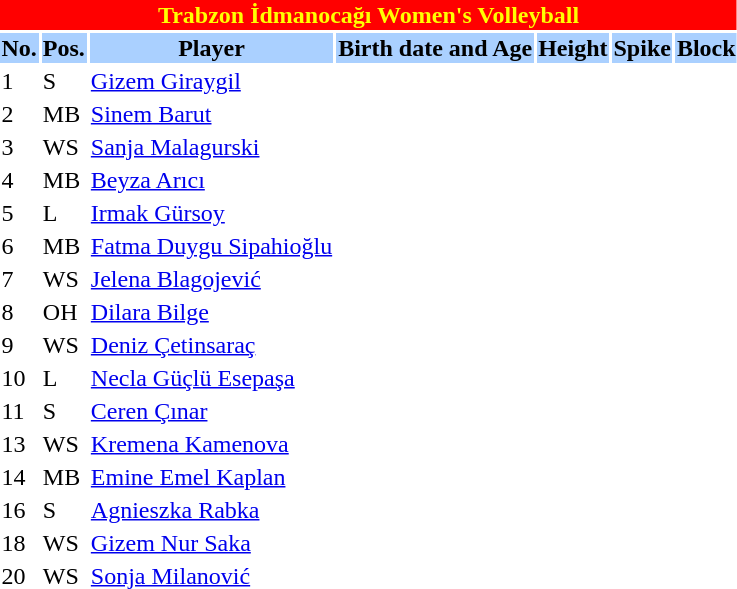<table class=wikitable; border="0";>
<tr style="background-color:red; color:yellow; text-align:center;">
<td colspan=7><strong>Trabzon İdmanocağı Women's Volleyball</strong></td>
</tr>
<tr bgcolor=#aad0ff>
<th>No.</th>
<th>Pos.</th>
<th>Player</th>
<th>Birth date and Age</th>
<th>Height</th>
<th>Spike</th>
<th>Block</th>
</tr>
<tr>
<td>1</td>
<td>S</td>
<td> <a href='#'>Gizem Giraygil</a></td>
<td></td>
<td></td>
<td></td>
<td></td>
</tr>
<tr>
<td>2</td>
<td>MB</td>
<td> <a href='#'>Sinem Barut</a></td>
<td></td>
<td></td>
<td></td>
<td></td>
</tr>
<tr>
<td>3</td>
<td>WS</td>
<td> <a href='#'>Sanja Malagurski</a></td>
<td></td>
<td></td>
<td></td>
<td></td>
</tr>
<tr>
<td>4</td>
<td>MB</td>
<td> <a href='#'>Beyza Arıcı</a></td>
<td></td>
<td></td>
<td></td>
<td></td>
</tr>
<tr>
<td>5</td>
<td>L</td>
<td> <a href='#'>Irmak Gürsoy</a></td>
<td></td>
<td></td>
<td></td>
<td></td>
</tr>
<tr>
<td>6</td>
<td>MB</td>
<td> <a href='#'>Fatma Duygu Sipahioğlu</a></td>
<td></td>
<td></td>
<td></td>
<td></td>
</tr>
<tr>
<td>7</td>
<td>WS</td>
<td> <a href='#'>Jelena Blagojević</a></td>
<td></td>
<td></td>
<td></td>
<td></td>
</tr>
<tr>
<td>8</td>
<td>OH</td>
<td> <a href='#'>Dilara Bilge</a></td>
<td></td>
<td></td>
<td></td>
<td></td>
</tr>
<tr>
<td>9</td>
<td>WS</td>
<td> <a href='#'>Deniz Çetinsaraç</a></td>
<td></td>
<td></td>
<td></td>
<td></td>
</tr>
<tr>
<td>10</td>
<td>L</td>
<td> <a href='#'>Necla Güçlü Esepaşa</a></td>
<td></td>
<td></td>
<td></td>
<td></td>
</tr>
<tr>
<td>11</td>
<td>S</td>
<td> <a href='#'>Ceren Çınar</a></td>
<td></td>
<td></td>
<td></td>
<td></td>
</tr>
<tr>
<td>13</td>
<td>WS</td>
<td> <a href='#'>Kremena Kamenova</a></td>
<td></td>
<td></td>
<td></td>
<td></td>
</tr>
<tr>
<td>14</td>
<td>MB</td>
<td> <a href='#'>Emine Emel Kaplan</a></td>
<td></td>
<td></td>
<td></td>
<td></td>
</tr>
<tr>
<td>16</td>
<td>S</td>
<td> <a href='#'>Agnieszka Rabka</a></td>
<td></td>
<td></td>
<td></td>
<td></td>
</tr>
<tr>
<td>18</td>
<td>WS</td>
<td> <a href='#'>Gizem Nur Saka</a></td>
<td></td>
<td></td>
<td></td>
<td></td>
</tr>
<tr>
<td>20</td>
<td>WS</td>
<td> <a href='#'>Sonja Milanović</a></td>
<td></td>
<td></td>
<td></td>
<td></td>
</tr>
</table>
